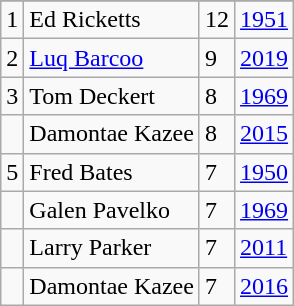<table class="wikitable">
<tr>
</tr>
<tr>
<td>1</td>
<td>Ed Ricketts</td>
<td>12</td>
<td><a href='#'>1951</a></td>
</tr>
<tr>
<td>2</td>
<td><a href='#'>Luq Barcoo</a></td>
<td>9</td>
<td><a href='#'>2019</a></td>
</tr>
<tr>
<td>3</td>
<td>Tom Deckert</td>
<td>8</td>
<td><a href='#'>1969</a></td>
</tr>
<tr>
<td></td>
<td>Damontae Kazee</td>
<td>8</td>
<td><a href='#'>2015</a></td>
</tr>
<tr>
<td>5</td>
<td>Fred Bates</td>
<td>7</td>
<td><a href='#'>1950</a></td>
</tr>
<tr>
<td></td>
<td>Galen Pavelko</td>
<td>7</td>
<td><a href='#'>1969</a></td>
</tr>
<tr>
<td></td>
<td>Larry Parker</td>
<td>7</td>
<td><a href='#'>2011</a></td>
</tr>
<tr>
<td></td>
<td>Damontae Kazee</td>
<td>7</td>
<td><a href='#'>2016</a></td>
</tr>
</table>
